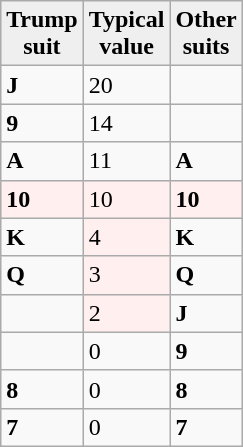<table class="wikitable" align="right" style="margin-left:0.5em">
<tr>
<th style="background:#efefef;">Trump<br>suit</th>
<th style="background:#efefef;">Typical<br>value</th>
<th style="background:#efefef;">Other<br>suits</th>
</tr>
<tr>
<td><strong>J</strong></td>
<td>20</td>
<td></td>
</tr>
<tr>
<td><strong>9</strong></td>
<td>14</td>
<td></td>
</tr>
<tr>
<td><strong>A</strong></td>
<td>11</td>
<td><strong>A</strong></td>
</tr>
<tr style="background:#ffefef;">
<td><strong>10</strong></td>
<td>10</td>
<td><strong>10</strong></td>
</tr>
<tr>
<td><strong>K</strong></td>
<td style="background:#ffefef;">4</td>
<td><strong>K</strong></td>
</tr>
<tr>
<td><strong>Q</strong></td>
<td style="background:#ffefef;">3</td>
<td><strong>Q</strong></td>
</tr>
<tr>
<td></td>
<td style="background:#ffefef;">2</td>
<td><strong>J</strong></td>
</tr>
<tr>
<td></td>
<td>0</td>
<td><strong>9</strong></td>
</tr>
<tr>
<td><strong>8</strong></td>
<td>0</td>
<td><strong>8</strong></td>
</tr>
<tr>
<td><strong>7</strong></td>
<td>0</td>
<td><strong>7</strong></td>
</tr>
</table>
